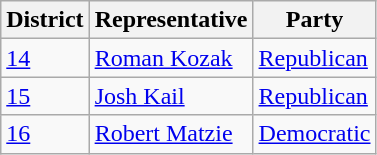<table class="wikitable">
<tr>
<th>District</th>
<th>Representative</th>
<th>Party</th>
</tr>
<tr>
<td><a href='#'>14</a></td>
<td><a href='#'>Roman Kozak</a></td>
<td><a href='#'>Republican</a></td>
</tr>
<tr>
<td><a href='#'>15</a></td>
<td><a href='#'>Josh Kail</a></td>
<td><a href='#'>Republican</a></td>
</tr>
<tr>
<td><a href='#'>16</a></td>
<td><a href='#'>Robert Matzie</a></td>
<td><a href='#'>Democratic</a></td>
</tr>
</table>
